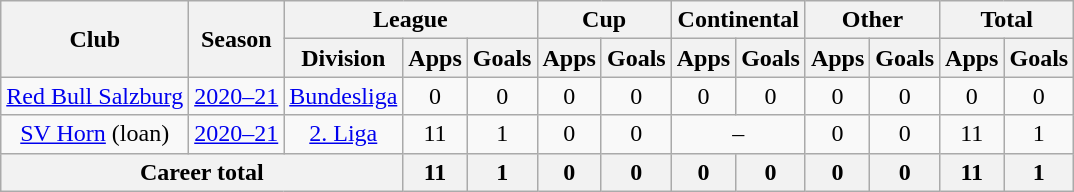<table class="wikitable" style="text-align: center">
<tr>
<th rowspan="2">Club</th>
<th rowspan="2">Season</th>
<th colspan="3">League</th>
<th colspan="2">Cup</th>
<th colspan="2">Continental</th>
<th colspan="2">Other</th>
<th colspan="2">Total</th>
</tr>
<tr>
<th>Division</th>
<th>Apps</th>
<th>Goals</th>
<th>Apps</th>
<th>Goals</th>
<th>Apps</th>
<th>Goals</th>
<th>Apps</th>
<th>Goals</th>
<th>Apps</th>
<th>Goals</th>
</tr>
<tr>
<td><a href='#'>Red Bull Salzburg</a></td>
<td><a href='#'>2020–21</a></td>
<td><a href='#'>Bundesliga</a></td>
<td>0</td>
<td>0</td>
<td>0</td>
<td>0</td>
<td>0</td>
<td>0</td>
<td>0</td>
<td>0</td>
<td>0</td>
<td>0</td>
</tr>
<tr>
<td><a href='#'>SV Horn</a> (loan)</td>
<td><a href='#'>2020–21</a></td>
<td><a href='#'>2. Liga</a></td>
<td>11</td>
<td>1</td>
<td>0</td>
<td>0</td>
<td colspan="2">–</td>
<td>0</td>
<td>0</td>
<td>11</td>
<td>1</td>
</tr>
<tr>
<th colspan="3"><strong>Career total</strong></th>
<th>11</th>
<th>1</th>
<th>0</th>
<th>0</th>
<th>0</th>
<th>0</th>
<th>0</th>
<th>0</th>
<th>11</th>
<th>1</th>
</tr>
</table>
